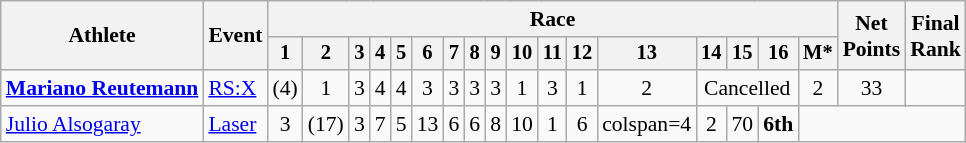<table class="wikitable" style="font-size:90%">
<tr>
<th rowspan=2>Athlete</th>
<th rowspan=2>Event</th>
<th colspan=17>Race</th>
<th rowspan=2>Net<br>Points</th>
<th rowspan=2>Final<br>Rank</th>
</tr>
<tr style="font-size:95%">
<th>1</th>
<th>2</th>
<th>3</th>
<th>4</th>
<th>5</th>
<th>6</th>
<th>7</th>
<th>8</th>
<th>9</th>
<th>10</th>
<th>11</th>
<th>12</th>
<th>13</th>
<th>14</th>
<th>15</th>
<th>16</th>
<th>M*</th>
</tr>
<tr align=center>
<td align=left><strong><a href='#'>Mariano Reutemann</a></strong></td>
<td align=left><a href='#'>RS:X</a></td>
<td>(4)</td>
<td>1</td>
<td>3</td>
<td>4</td>
<td>4</td>
<td>3</td>
<td>3</td>
<td>3</td>
<td>3</td>
<td>1</td>
<td>3</td>
<td>1</td>
<td>2</td>
<td colspan=3>Cancelled</td>
<td>2</td>
<td>33</td>
<td></td>
</tr>
<tr align=center>
<td align=left><a href='#'>Julio Alsogaray</a></td>
<td align=left><a href='#'>Laser</a></td>
<td>3</td>
<td>(17)</td>
<td>3</td>
<td>7</td>
<td>5</td>
<td>13</td>
<td>6</td>
<td>6</td>
<td>8</td>
<td>10</td>
<td>1</td>
<td>6</td>
<td>colspan=4 </td>
<td>2</td>
<td>70</td>
<td><strong>6th</strong></td>
</tr>
</table>
